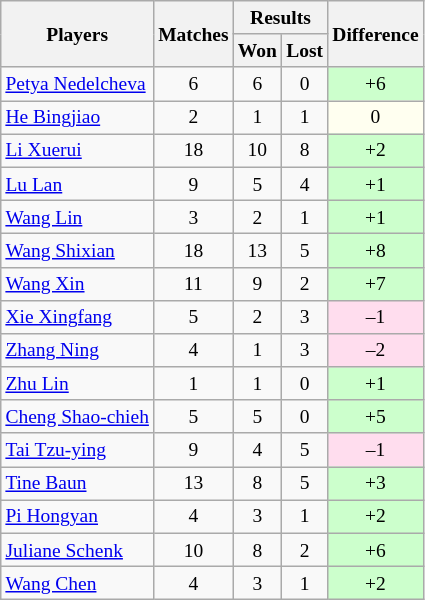<table class=wikitable style="text-align:center; font-size:small">
<tr>
<th rowspan="2">Players</th>
<th rowspan="2">Matches</th>
<th colspan="2">Results</th>
<th rowspan="2">Difference</th>
</tr>
<tr>
<th>Won</th>
<th>Lost</th>
</tr>
<tr>
<td align="left"> <a href='#'>Petya Nedelcheva</a></td>
<td>6</td>
<td>6</td>
<td>0</td>
<td bgcolor="#ccffcc">+6</td>
</tr>
<tr>
<td align="left"> <a href='#'>He Bingjiao</a></td>
<td>2</td>
<td>1</td>
<td>1</td>
<td bgcolor="#fffff0">0</td>
</tr>
<tr>
<td align="left"> <a href='#'>Li Xuerui</a></td>
<td>18</td>
<td>10</td>
<td>8</td>
<td bgcolor="#ccffcc">+2</td>
</tr>
<tr>
<td align="left"> <a href='#'>Lu Lan</a></td>
<td>9</td>
<td>5</td>
<td>4</td>
<td bgcolor="#ccffcc">+1</td>
</tr>
<tr>
<td align="left"> <a href='#'>Wang Lin</a></td>
<td>3</td>
<td>2</td>
<td>1</td>
<td bgcolor="#ccffcc">+1</td>
</tr>
<tr>
<td align="left"> <a href='#'>Wang Shixian</a></td>
<td>18</td>
<td>13</td>
<td>5</td>
<td bgcolor="#ccffcc">+8</td>
</tr>
<tr>
<td align="left"> <a href='#'>Wang Xin</a></td>
<td>11</td>
<td>9</td>
<td>2</td>
<td bgcolor="#ccffcc">+7</td>
</tr>
<tr>
<td align="left"> <a href='#'>Xie Xingfang</a></td>
<td>5</td>
<td>2</td>
<td>3</td>
<td bgcolor="#ffddee">–1</td>
</tr>
<tr>
<td align="left"> <a href='#'>Zhang Ning</a></td>
<td>4</td>
<td>1</td>
<td>3</td>
<td bgcolor="#ffddee">–2</td>
</tr>
<tr>
<td align="left"> <a href='#'>Zhu Lin</a></td>
<td>1</td>
<td>1</td>
<td>0</td>
<td bgcolor="#ccffcc">+1</td>
</tr>
<tr>
<td align="left"> <a href='#'>Cheng Shao-chieh</a></td>
<td>5</td>
<td>5</td>
<td>0</td>
<td bgcolor="#ccffcc">+5</td>
</tr>
<tr>
<td align="left"> <a href='#'>Tai Tzu-ying</a></td>
<td>9</td>
<td>4</td>
<td>5</td>
<td bgcolor="#ffddee">–1</td>
</tr>
<tr>
<td align="left"> <a href='#'>Tine Baun</a></td>
<td>13</td>
<td>8</td>
<td>5</td>
<td bgcolor="#ccffcc">+3</td>
</tr>
<tr>
<td align="left"> <a href='#'>Pi Hongyan</a></td>
<td>4</td>
<td>3</td>
<td>1</td>
<td bgcolor="#ccffcc">+2</td>
</tr>
<tr>
<td align="left"> <a href='#'>Juliane Schenk</a></td>
<td>10</td>
<td>8</td>
<td>2</td>
<td bgcolor="#ccffcc">+6</td>
</tr>
<tr>
<td align="left"> <a href='#'>Wang Chen</a></td>
<td>4</td>
<td>3</td>
<td>1</td>
<td bgcolor="#ccffcc">+2</td>
</tr>
</table>
